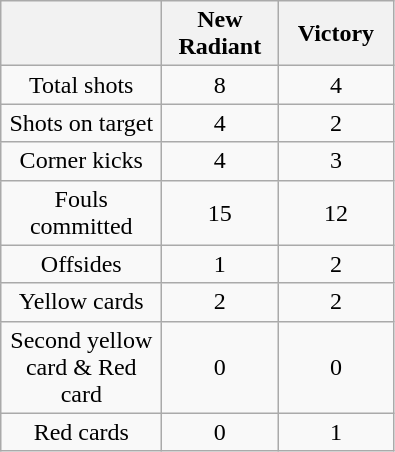<table class="wikitable" style="text-align:center">
<tr>
<th width=100></th>
<th width=70>New Radiant</th>
<th width=70>Victory</th>
</tr>
<tr>
<td>Total shots</td>
<td>8</td>
<td>4</td>
</tr>
<tr>
<td>Shots on target</td>
<td>4</td>
<td>2</td>
</tr>
<tr>
<td>Corner kicks</td>
<td>4</td>
<td>3</td>
</tr>
<tr>
<td>Fouls committed</td>
<td>15</td>
<td>12</td>
</tr>
<tr>
<td>Offsides</td>
<td>1</td>
<td>2</td>
</tr>
<tr>
<td>Yellow cards</td>
<td>2</td>
<td>2</td>
</tr>
<tr>
<td>Second yellow card & Red card</td>
<td>0</td>
<td>0</td>
</tr>
<tr>
<td>Red cards</td>
<td>0</td>
<td>1</td>
</tr>
</table>
